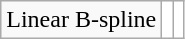<table class="wikitable">
<tr>
<td style="text-align: center;">Linear B-spline<br></td>
<td valign="top" style="background: #ffffff;"></td>
<td valign="top" style="background: #ffffff;"></td>
</tr>
</table>
